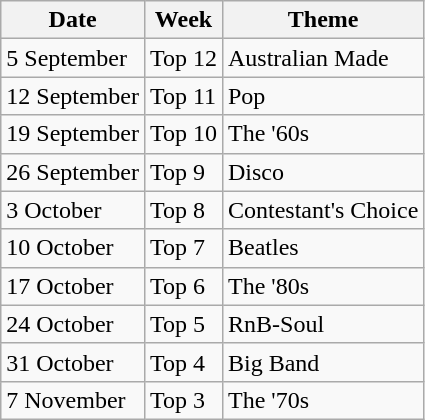<table class="wikitable">
<tr>
<th>Date</th>
<th>Week</th>
<th>Theme</th>
</tr>
<tr>
<td>5 September</td>
<td>Top 12</td>
<td>Australian Made</td>
</tr>
<tr>
<td>12 September</td>
<td>Top 11</td>
<td>Pop</td>
</tr>
<tr>
<td>19 September</td>
<td>Top 10</td>
<td>The '60s</td>
</tr>
<tr>
<td>26 September</td>
<td>Top 9</td>
<td>Disco</td>
</tr>
<tr>
<td>3 October</td>
<td>Top 8</td>
<td>Contestant's Choice</td>
</tr>
<tr>
<td>10 October</td>
<td>Top 7</td>
<td>Beatles</td>
</tr>
<tr>
<td>17 October</td>
<td>Top 6</td>
<td>The '80s</td>
</tr>
<tr>
<td>24 October</td>
<td>Top 5</td>
<td>RnB-Soul</td>
</tr>
<tr>
<td>31 October</td>
<td>Top 4</td>
<td>Big Band</td>
</tr>
<tr>
<td>7 November</td>
<td>Top 3</td>
<td>The '70s</td>
</tr>
</table>
